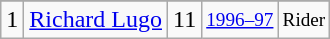<table class="wikitable">
<tr>
</tr>
<tr>
<td>1</td>
<td><a href='#'>Richard Lugo</a></td>
<td>11</td>
<td style="font-size:80%;"><a href='#'>1996–97</a></td>
<td style="font-size:80%;">Rider</td>
</tr>
</table>
